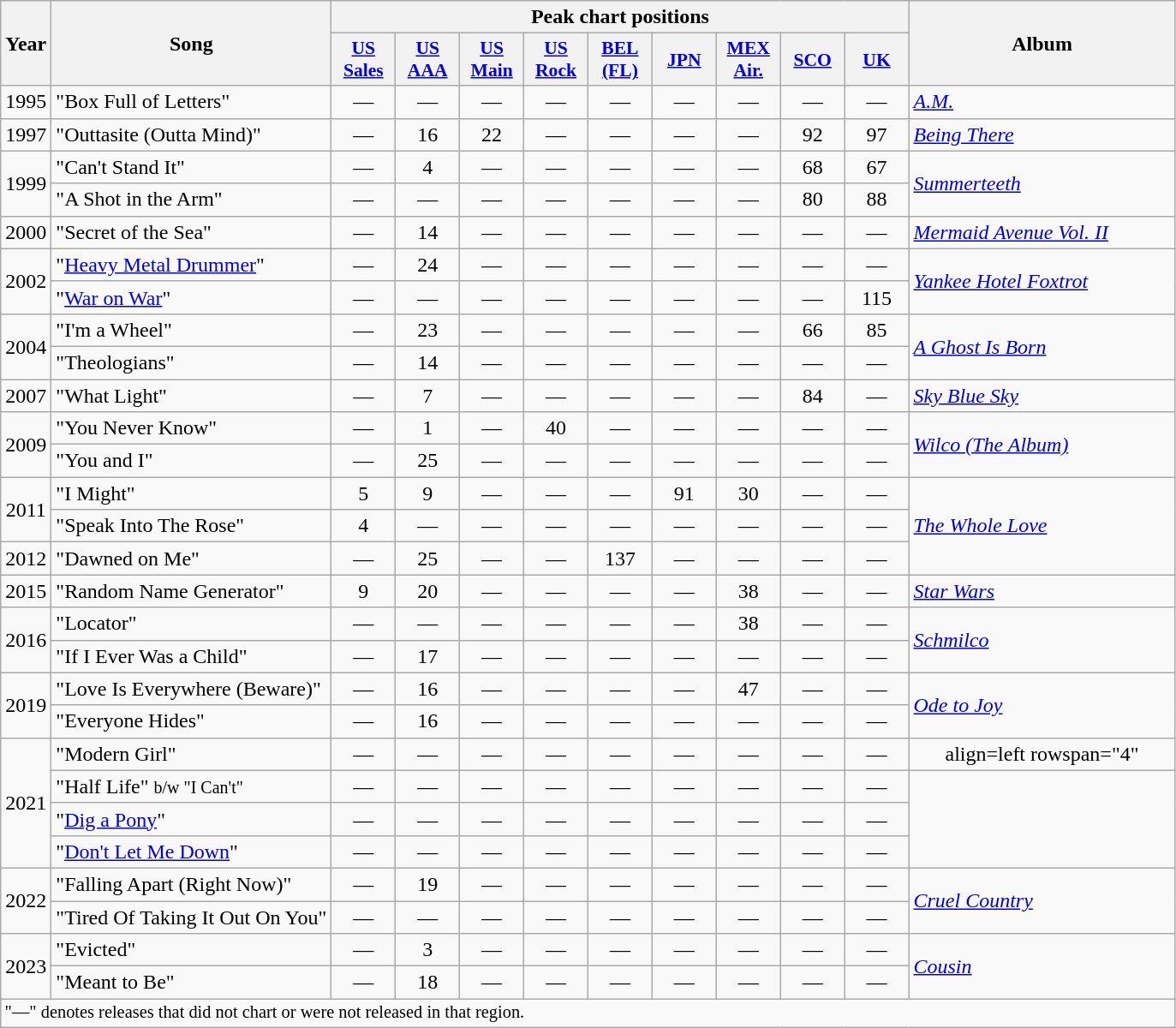<table class="wikitable plainrowheaders" style="text-align:center;" border="1">
<tr>
<th rowspan="2">Year</th>
<th rowspan="2">Song</th>
<th colspan="9">Peak chart positions</th>
<th rowspan="2" width="200">Album</th>
</tr>
<tr>
<th style="width:3em;font-size:90%"><a href='#'>US<br>Sales</a><br></th>
<th style="width:3em;font-size:90%"><a href='#'>US<br>AAA</a><br></th>
<th style="width:3em;font-size:90%"><a href='#'>US<br>Main</a><br></th>
<th style="width:3em;font-size:90%"><a href='#'>US<br>Rock</a><br></th>
<th style="width:3em;font-size:90%"><a href='#'>BEL<br>(FL)</a><br></th>
<th style="width:3em;font-size:90%"><a href='#'>JPN</a><br></th>
<th style="width:3em;font-size:90%"><a href='#'>MEX<br>Air.</a><br></th>
<th style="width:3em;font-size:90%"><a href='#'>SCO</a><br></th>
<th style="width:3em;font-size:90%"><a href='#'>UK</a><br></th>
</tr>
<tr>
<td>1995</td>
<td align=left>"Box Full of Letters"</td>
<td>—</td>
<td>—</td>
<td>—</td>
<td>—</td>
<td>—</td>
<td>—</td>
<td>—</td>
<td>—</td>
<td>—</td>
<td align=left><em> <a href='#'>A.M.</a></em></td>
</tr>
<tr>
<td>1997</td>
<td align=left>"Outtasite (Outta Mind)"</td>
<td>—</td>
<td>16</td>
<td>22</td>
<td>—</td>
<td>—</td>
<td>—</td>
<td>—</td>
<td>92</td>
<td>97</td>
<td align=left><em> <a href='#'>Being There</a></em></td>
</tr>
<tr>
<td rowspan="2">1999</td>
<td align=left>"Can't Stand It"</td>
<td>—</td>
<td>4</td>
<td>—</td>
<td>—</td>
<td>—</td>
<td>—</td>
<td>—</td>
<td>68</td>
<td>67</td>
<td align=left rowspan="2"><em><a href='#'>Summerteeth</a></em></td>
</tr>
<tr>
<td align=left>"A Shot in the Arm"</td>
<td>—</td>
<td>—</td>
<td>—</td>
<td>—</td>
<td>—</td>
<td>—</td>
<td>—</td>
<td>80</td>
<td>88</td>
</tr>
<tr>
<td>2000</td>
<td align=left>"Secret of the Sea"</td>
<td>—</td>
<td>14</td>
<td>—</td>
<td>—</td>
<td>—</td>
<td>—</td>
<td>—</td>
<td>—</td>
<td>—</td>
<td align=left><em><a href='#'>Mermaid Avenue Vol. II</a></em></td>
</tr>
<tr>
<td rowspan="2">2002</td>
<td align=left>"<a href='#'>Heavy Metal Drummer</a>"</td>
<td>—</td>
<td>24</td>
<td>—</td>
<td>—</td>
<td>—</td>
<td>—</td>
<td>—</td>
<td>—</td>
<td>—</td>
<td align=left rowspan="2"><em><a href='#'>Yankee Hotel Foxtrot</a></em></td>
</tr>
<tr>
<td align=left>"<a href='#'>War on War</a>"</td>
<td>—</td>
<td>—</td>
<td>—</td>
<td>—</td>
<td>—</td>
<td>—</td>
<td>—</td>
<td>—</td>
<td>115</td>
</tr>
<tr>
<td rowspan="2">2004</td>
<td align=left>"I'm a Wheel"</td>
<td>—</td>
<td>23</td>
<td>—</td>
<td>—</td>
<td>—</td>
<td>—</td>
<td>—</td>
<td>66</td>
<td>85</td>
<td align=left rowspan="2"><em><a href='#'>A Ghost Is Born</a></em></td>
</tr>
<tr>
<td align=left>"Theologians"</td>
<td>—</td>
<td>14</td>
<td>—</td>
<td>—</td>
<td>—</td>
<td>—</td>
<td>—</td>
<td>—</td>
<td>—</td>
</tr>
<tr>
<td>2007</td>
<td align=left>"What Light"</td>
<td>—</td>
<td>7</td>
<td>—</td>
<td>—</td>
<td>—</td>
<td>—</td>
<td>—</td>
<td>84</td>
<td>—</td>
<td align=left><em><a href='#'>Sky Blue Sky</a></em></td>
</tr>
<tr>
<td rowspan="2">2009</td>
<td align=left>"You Never Know"</td>
<td>—</td>
<td>1</td>
<td>—</td>
<td>40</td>
<td>—</td>
<td>—</td>
<td>—</td>
<td>—</td>
<td>—</td>
<td align=left rowspan="2"><em><a href='#'>Wilco (The Album)</a></em></td>
</tr>
<tr>
<td align=left>"You and I"</td>
<td>—</td>
<td>25</td>
<td>—</td>
<td>—</td>
<td>—</td>
<td>—</td>
<td>—</td>
<td>—</td>
<td>—</td>
</tr>
<tr>
<td rowspan="2">2011</td>
<td align=left>"I Might"</td>
<td>5</td>
<td>9</td>
<td>—</td>
<td>—</td>
<td>—</td>
<td>91</td>
<td>30</td>
<td>—</td>
<td>—</td>
<td align=left rowspan="3"><em><a href='#'>The Whole Love</a></em></td>
</tr>
<tr>
<td align=left>"Speak Into The Rose"</td>
<td>4</td>
<td>—</td>
<td>—</td>
<td>—</td>
<td>—</td>
<td>—</td>
<td>—</td>
<td>—</td>
<td>—</td>
</tr>
<tr>
<td>2012</td>
<td align=left>"Dawned on Me"</td>
<td>—</td>
<td>25</td>
<td>—</td>
<td>—</td>
<td>137</td>
<td>—</td>
<td>—</td>
<td>—</td>
<td>—</td>
</tr>
<tr>
<td>2015</td>
<td align=left>"Random Name Generator"</td>
<td>9</td>
<td>20</td>
<td>—</td>
<td>—</td>
<td>—</td>
<td>—</td>
<td>38</td>
<td>—</td>
<td>—</td>
<td align=left rowspan="1"><em> <a href='#'>Star Wars</a></em></td>
</tr>
<tr>
<td rowspan="2">2016</td>
<td align=left>"Locator"</td>
<td>—</td>
<td>—</td>
<td>—</td>
<td>—</td>
<td>—</td>
<td>—</td>
<td>38</td>
<td>—</td>
<td>—</td>
<td align=left rowspan="2"><em><a href='#'>Schmilco</a></em></td>
</tr>
<tr>
<td align=left>"If I Ever Was a Child"</td>
<td>—</td>
<td>17</td>
<td>—</td>
<td>—</td>
<td>—</td>
<td>—</td>
<td>—</td>
<td>—</td>
<td>—</td>
</tr>
<tr>
<td rowspan="2">2019</td>
<td align=left>"Love Is Everywhere (Beware)"</td>
<td>—</td>
<td>16</td>
<td>—</td>
<td>—</td>
<td>—</td>
<td>—</td>
<td>47</td>
<td>—</td>
<td>—</td>
<td align=left rowspan="2"><em> <a href='#'>Ode to Joy</a></em></td>
</tr>
<tr>
<td align=left>"Everyone Hides"</td>
<td>—</td>
<td>16</td>
<td>—</td>
<td>—</td>
<td>—</td>
<td>—</td>
<td>—</td>
<td>—</td>
<td>—</td>
</tr>
<tr>
<td rowspan="4">2021</td>
<td align=left>"Modern Girl"</td>
<td>—</td>
<td>—</td>
<td>—</td>
<td>—</td>
<td>—</td>
<td>—</td>
<td>—</td>
<td>—</td>
<td>—</td>
<td>align=left rowspan="4" </td>
</tr>
<tr>
<td align=left>"Half Life" <small>b/w "I Can't"</small></td>
<td>—</td>
<td>—</td>
<td>—</td>
<td>—</td>
<td>—</td>
<td>—</td>
<td>—</td>
<td>—</td>
<td>—</td>
</tr>
<tr>
<td align=left>"<a href='#'>Dig a Pony</a>"</td>
<td>—</td>
<td>—</td>
<td>—</td>
<td>—</td>
<td>—</td>
<td>—</td>
<td>—</td>
<td>—</td>
<td>—</td>
</tr>
<tr>
<td align=left>"<a href='#'>Don't Let Me Down</a>"</td>
<td>—</td>
<td>—</td>
<td>—</td>
<td>—</td>
<td>—</td>
<td>—</td>
<td>—</td>
<td>—</td>
<td>—</td>
</tr>
<tr>
<td rowspan="2">2022</td>
<td align=left>"Falling Apart (Right Now)"</td>
<td>—</td>
<td>19</td>
<td>—</td>
<td>—</td>
<td>—</td>
<td>—</td>
<td>—</td>
<td>—</td>
<td>—</td>
<td align=left rowspan="2"><em><a href='#'>Cruel Country</a></em></td>
</tr>
<tr>
<td align=left>"Tired Of Taking It Out On You"</td>
<td>—</td>
<td>—</td>
<td>—</td>
<td>—</td>
<td>—</td>
<td>—</td>
<td>—</td>
<td>—</td>
<td>—</td>
</tr>
<tr>
<td rowspan=2>2023</td>
<td align=left>"Evicted"</td>
<td>—</td>
<td>3</td>
<td>—</td>
<td>—</td>
<td>—</td>
<td>—</td>
<td>—</td>
<td>—</td>
<td>—</td>
<td rowspan=2 align=left><em> <a href='#'>Cousin</a></em></td>
</tr>
<tr>
<td align=left>"Meant to Be"</td>
<td>—</td>
<td>18</td>
<td>—</td>
<td>—</td>
<td>—</td>
<td>—</td>
<td>—</td>
<td>—</td>
<td>—</td>
</tr>
<tr>
<td colspan="12" align=left style="font-size: 85%">"—" denotes releases that did not chart or were not released in that region.</td>
</tr>
</table>
